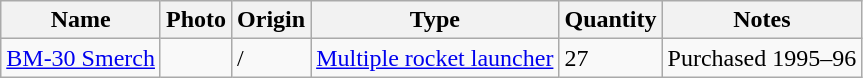<table class="wikitable">
<tr>
<th>Name</th>
<th>Photo</th>
<th>Origin</th>
<th>Type</th>
<th>Quantity</th>
<th>Notes</th>
</tr>
<tr>
<td><a href='#'>BM-30 Smerch</a></td>
<td></td>
<td> / </td>
<td><a href='#'>Multiple rocket launcher</a></td>
<td>27</td>
<td>Purchased 1995–96</td>
</tr>
</table>
